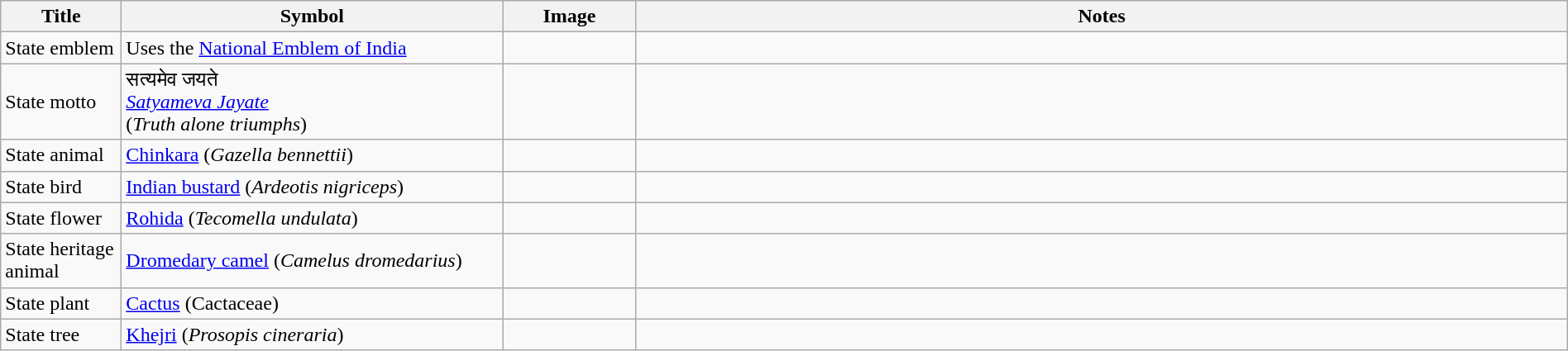<table class="wikitable" style="width: 100%;">
<tr>
<th width=90>Title</th>
<th style="width:300px;">Symbol</th>
<th width=100>Image</th>
<th>Notes</th>
</tr>
<tr>
<td>State emblem</td>
<td>Uses the <a href='#'>National Emblem of India</a></td>
<td></td>
<td></td>
</tr>
<tr>
<td>State motto</td>
<td>सत्यमेव जयते<br> <em><a href='#'>Satyameva Jayate</a></em><br> (<em>Truth alone triumphs</em>)</td>
<td></td>
<td></td>
</tr>
<tr>
<td>State animal</td>
<td><a href='#'>Chinkara</a> (<em>Gazella bennettii</em>)</td>
<td style="text-align:center;"></td>
<td></td>
</tr>
<tr>
<td>State bird</td>
<td><a href='#'>Indian bustard</a> (<em>Ardeotis nigriceps</em>)</td>
<td style="text-align:center;"></td>
<td></td>
</tr>
<tr>
<td>State flower</td>
<td><a href='#'>Rohida</a> (<em>Tecomella undulata</em>)</td>
<td style="text-align:center;"></td>
<td></td>
</tr>
<tr>
<td>State heritage animal</td>
<td><a href='#'>Dromedary camel</a> (<em>Camelus dromedarius</em>)</td>
<td style="text-align:center;"></td>
<td></td>
</tr>
<tr>
<td>State plant</td>
<td><a href='#'>Cactus</a> (Cactaceae)</td>
<td></td>
<td></td>
</tr>
<tr>
<td>State tree</td>
<td><a href='#'>Khejri</a> (<em>Prosopis cineraria</em>)</td>
<td style="text-align:center;"></td>
<td></td>
</tr>
</table>
